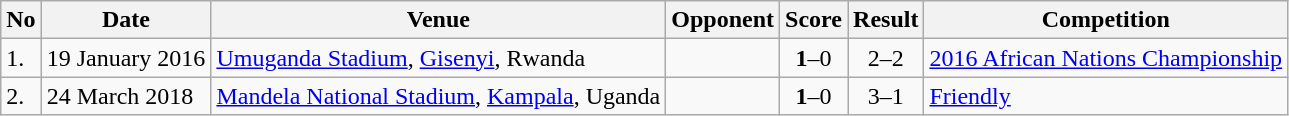<table class="wikitable" style="font-size:100%;">
<tr>
<th>No</th>
<th>Date</th>
<th>Venue</th>
<th>Opponent</th>
<th>Score</th>
<th>Result</th>
<th>Competition</th>
</tr>
<tr>
<td>1.</td>
<td>19 January 2016</td>
<td><a href='#'>Umuganda Stadium</a>, <a href='#'>Gisenyi</a>, Rwanda</td>
<td></td>
<td align=center><strong>1</strong>–0</td>
<td align=center>2–2</td>
<td><a href='#'>2016 African Nations Championship</a></td>
</tr>
<tr>
<td>2.</td>
<td>24 March 2018</td>
<td><a href='#'>Mandela National Stadium</a>, <a href='#'>Kampala</a>, Uganda</td>
<td></td>
<td align=center><strong>1</strong>–0</td>
<td align=center>3–1</td>
<td><a href='#'>Friendly</a></td>
</tr>
</table>
